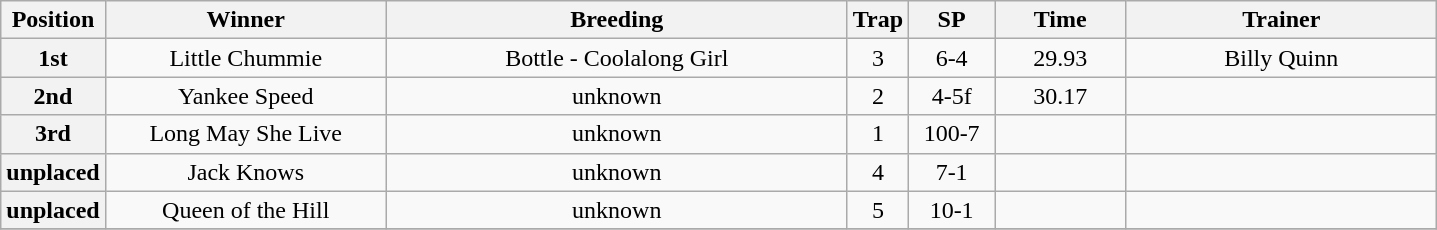<table class="wikitable" style="text-align: center">
<tr>
<th width=30>Position</th>
<th width=180>Winner</th>
<th width=300>Breeding</th>
<th width=30>Trap</th>
<th width=50>SP</th>
<th width=80>Time</th>
<th width=200>Trainer</th>
</tr>
<tr>
<th>1st</th>
<td>Little Chummie</td>
<td>Bottle - Coolalong Girl</td>
<td>3</td>
<td>6-4</td>
<td>29.93</td>
<td>Billy Quinn</td>
</tr>
<tr>
<th>2nd</th>
<td>Yankee Speed</td>
<td>unknown</td>
<td>2</td>
<td>4-5f</td>
<td>30.17</td>
<td></td>
</tr>
<tr>
<th>3rd</th>
<td>Long May She Live</td>
<td>unknown</td>
<td>1</td>
<td>100-7</td>
<td></td>
<td></td>
</tr>
<tr>
<th>unplaced</th>
<td>Jack Knows</td>
<td>unknown</td>
<td>4</td>
<td>7-1</td>
<td></td>
<td></td>
</tr>
<tr>
<th>unplaced</th>
<td>Queen of the Hill</td>
<td>unknown</td>
<td>5</td>
<td>10-1</td>
<td></td>
<td></td>
</tr>
<tr>
</tr>
</table>
